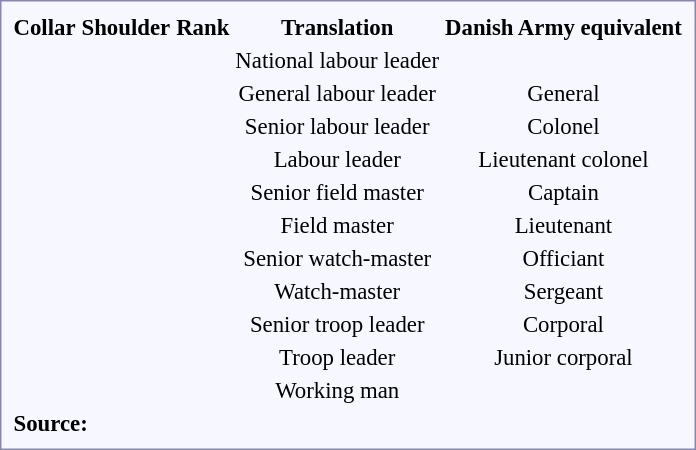<table style="border:1px solid #8888aa; background-color:#f7f8ff; padding:5px; font-size:95%; margin: 0px 12px 12px 0px;">
<tr style="text-align:center;">
<th>Collar</th>
<th>Shoulder</th>
<th>Rank<br></th>
<th>Translation</th>
<th>Danish Army equivalent</th>
</tr>
<tr style="text-align:center;">
<td></td>
<td></td>
<td><br></td>
<td>National labour leader</td>
<td></td>
</tr>
<tr style="text-align:center;">
<td></td>
<td></td>
<td><br></td>
<td>General labour leader</td>
<td>General</td>
</tr>
<tr style="text-align:center;">
<td></td>
<td></td>
<td><br></td>
<td>Senior labour leader</td>
<td>Colonel</td>
</tr>
<tr style="text-align:center;">
<td></td>
<td></td>
<td><br></td>
<td>Labour leader</td>
<td>Lieutenant colonel</td>
</tr>
<tr style="text-align:center;">
<td></td>
<td></td>
<td><br></td>
<td>Senior field master</td>
<td>Captain</td>
</tr>
<tr style="text-align:center;">
<td></td>
<td></td>
<td><br></td>
<td>Field master</td>
<td>Lieutenant</td>
</tr>
<tr style="text-align:center;">
<td></td>
<td></td>
<td><br></td>
<td>Senior watch-master</td>
<td>Officiant</td>
</tr>
<tr style="text-align:center;">
<td></td>
<td></td>
<td><br></td>
<td>Watch-master</td>
<td>Sergeant</td>
</tr>
<tr style="text-align:center;">
<td></td>
<td></td>
<td><br></td>
<td>Senior troop leader</td>
<td>Corporal</td>
</tr>
<tr style="text-align:center;">
<td></td>
<td></td>
<td><br></td>
<td>Troop leader</td>
<td>Junior corporal</td>
</tr>
<tr style="text-align:center;">
<td></td>
<td></td>
<td><br></td>
<td>Working man</td>
</tr>
<tr>
<td colspan=2><strong>Source:</strong></td>
</tr>
</table>
